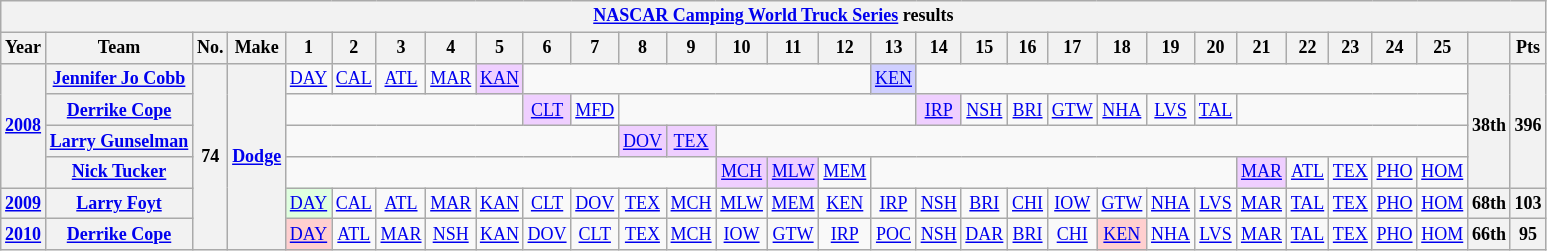<table class="wikitable" style="text-align:center; font-size:75%">
<tr>
<th colspan=45><a href='#'>NASCAR Camping World Truck Series</a> results</th>
</tr>
<tr>
<th>Year</th>
<th>Team</th>
<th>No.</th>
<th>Make</th>
<th>1</th>
<th>2</th>
<th>3</th>
<th>4</th>
<th>5</th>
<th>6</th>
<th>7</th>
<th>8</th>
<th>9</th>
<th>10</th>
<th>11</th>
<th>12</th>
<th>13</th>
<th>14</th>
<th>15</th>
<th>16</th>
<th>17</th>
<th>18</th>
<th>19</th>
<th>20</th>
<th>21</th>
<th>22</th>
<th>23</th>
<th>24</th>
<th>25</th>
<th></th>
<th>Pts</th>
</tr>
<tr>
<th rowspan=4><a href='#'>2008</a></th>
<th nowrap><a href='#'>Jennifer Jo Cobb</a></th>
<th rowspan=6>74</th>
<th rowspan=6><a href='#'>Dodge</a></th>
<td><a href='#'>DAY</a></td>
<td><a href='#'>CAL</a></td>
<td><a href='#'>ATL</a></td>
<td><a href='#'>MAR</a></td>
<td style="background:#EFCFFF;"><a href='#'>KAN</a><br></td>
<td colspan=7></td>
<td style="background:#CFCFFF;"><a href='#'>KEN</a><br></td>
<td colspan=12></td>
<th rowspan=4>38th</th>
<th rowspan=4>396</th>
</tr>
<tr>
<th><a href='#'>Derrike Cope</a></th>
<td colspan=5></td>
<td style="background:#EFCFFF;"><a href='#'>CLT</a><br></td>
<td><a href='#'>MFD</a></td>
<td colspan=6></td>
<td style="background:#EFCFFF;"><a href='#'>IRP</a><br></td>
<td><a href='#'>NSH</a></td>
<td><a href='#'>BRI</a></td>
<td><a href='#'>GTW</a></td>
<td><a href='#'>NHA</a></td>
<td><a href='#'>LVS</a></td>
<td><a href='#'>TAL</a></td>
<td colspan=5></td>
</tr>
<tr>
<th><a href='#'>Larry Gunselman</a></th>
<td colspan=7></td>
<td style="background:#EFCFFF;"><a href='#'>DOV</a><br></td>
<td style="background:#EFCFFF;"><a href='#'>TEX</a><br></td>
<td colspan=16></td>
</tr>
<tr>
<th><a href='#'>Nick Tucker</a></th>
<td colspan=9></td>
<td style="background:#EFCFFF;"><a href='#'>MCH</a><br></td>
<td style="background:#EFCFFF;"><a href='#'>MLW</a><br></td>
<td><a href='#'>MEM</a></td>
<td colspan=8></td>
<td style="background:#EFCFFF;"><a href='#'>MAR</a><br></td>
<td><a href='#'>ATL</a></td>
<td><a href='#'>TEX</a></td>
<td><a href='#'>PHO</a></td>
<td><a href='#'>HOM</a></td>
</tr>
<tr>
<th><a href='#'>2009</a></th>
<th><a href='#'>Larry Foyt</a></th>
<td style="background:#DFFFDF;"><a href='#'>DAY</a><br></td>
<td><a href='#'>CAL</a></td>
<td><a href='#'>ATL</a></td>
<td><a href='#'>MAR</a></td>
<td><a href='#'>KAN</a></td>
<td><a href='#'>CLT</a></td>
<td><a href='#'>DOV</a></td>
<td><a href='#'>TEX</a></td>
<td><a href='#'>MCH</a></td>
<td><a href='#'>MLW</a></td>
<td><a href='#'>MEM</a></td>
<td><a href='#'>KEN</a></td>
<td><a href='#'>IRP</a></td>
<td><a href='#'>NSH</a></td>
<td><a href='#'>BRI</a></td>
<td><a href='#'>CHI</a></td>
<td><a href='#'>IOW</a></td>
<td><a href='#'>GTW</a></td>
<td><a href='#'>NHA</a></td>
<td><a href='#'>LVS</a></td>
<td><a href='#'>MAR</a></td>
<td><a href='#'>TAL</a></td>
<td><a href='#'>TEX</a></td>
<td><a href='#'>PHO</a></td>
<td><a href='#'>HOM</a></td>
<th>68th</th>
<th>103</th>
</tr>
<tr>
<th><a href='#'>2010</a></th>
<th><a href='#'>Derrike Cope</a></th>
<td style="background:#FFCFCF;"><a href='#'>DAY</a><br></td>
<td><a href='#'>ATL</a></td>
<td><a href='#'>MAR</a></td>
<td><a href='#'>NSH</a></td>
<td><a href='#'>KAN</a></td>
<td><a href='#'>DOV</a></td>
<td><a href='#'>CLT</a></td>
<td><a href='#'>TEX</a></td>
<td><a href='#'>MCH</a></td>
<td><a href='#'>IOW</a></td>
<td><a href='#'>GTW</a></td>
<td><a href='#'>IRP</a></td>
<td><a href='#'>POC</a></td>
<td><a href='#'>NSH</a></td>
<td><a href='#'>DAR</a></td>
<td><a href='#'>BRI</a></td>
<td><a href='#'>CHI</a></td>
<td style="background:#FFCFCF;"><a href='#'>KEN</a><br></td>
<td><a href='#'>NHA</a></td>
<td><a href='#'>LVS</a></td>
<td><a href='#'>MAR</a></td>
<td><a href='#'>TAL</a></td>
<td><a href='#'>TEX</a></td>
<td><a href='#'>PHO</a></td>
<td><a href='#'>HOM</a></td>
<th>66th</th>
<th>95</th>
</tr>
</table>
